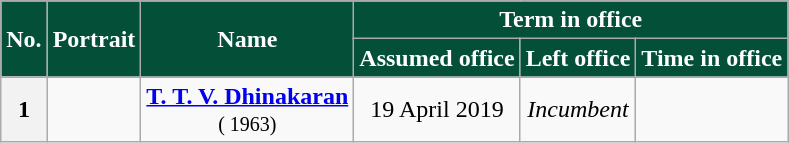<table class="wikitable sortable" style="text-align:center;">
<tr>
<th rowspan=2 style="background-color:#034F38;color:white">No.</th>
<th rowspan=2 style="background-color:#034F38;color:white">Portrait</th>
<th rowspan=2 style="background-color:#034F38;color:white">Name<br></th>
<th colspan=3 style="background-color:#034F38;color:white">Term in office</th>
</tr>
<tr>
<th style="background-color:#034F38;color:white">Assumed office</th>
<th style="background-color:#034F38;color:white">Left office</th>
<th style="background-color:#034F38;color:white">Time in office</th>
</tr>
<tr>
<th>1</th>
<td></td>
<td><strong><a href='#'>T. T. V. Dhinakaran</a></strong><br><small>( 1963)</small></td>
<td>19 April 2019</td>
<td><em>Incumbent</em></td>
<td></td>
</tr>
</table>
